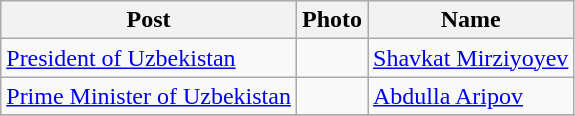<table class="wikitable">
<tr>
<th>Post</th>
<th>Photo</th>
<th>Name</th>
</tr>
<tr>
<td><a href='#'>President of Uzbekistan</a></td>
<td></td>
<td><a href='#'>Shavkat Mirziyoyev</a></td>
</tr>
<tr>
<td><a href='#'>Prime Minister of Uzbekistan</a></td>
<td></td>
<td><a href='#'>Abdulla Aripov</a></td>
</tr>
<tr>
</tr>
</table>
